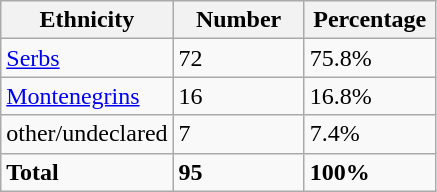<table class="wikitable">
<tr>
<th width="100px">Ethnicity</th>
<th width="80px">Number</th>
<th width="80px">Percentage</th>
</tr>
<tr>
<td><a href='#'>Serbs</a></td>
<td>72</td>
<td>75.8%</td>
</tr>
<tr>
<td><a href='#'>Montenegrins</a></td>
<td>16</td>
<td>16.8%</td>
</tr>
<tr>
<td>other/undeclared</td>
<td>7</td>
<td>7.4%</td>
</tr>
<tr>
<td><strong>Total</strong></td>
<td><strong>95</strong></td>
<td><strong>100%</strong></td>
</tr>
</table>
